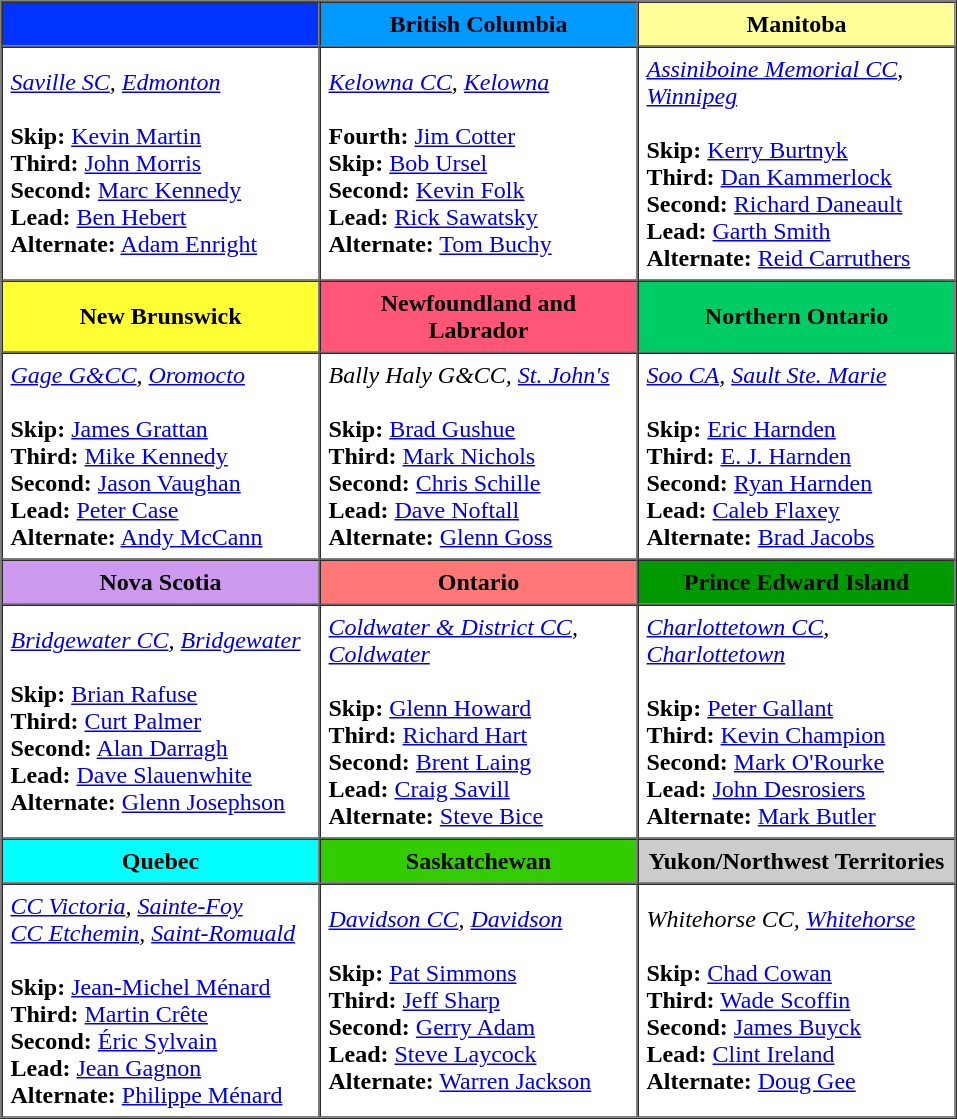<table border=1 cellpadding=5 cellspacing=0>
<tr>
<th bgcolor="#0033ff" width="200"></th>
<th bgcolor="#0099ff" width="200">British Columbia</th>
<th bgcolor="#ffff99" width="200">Manitoba</th>
</tr>
<tr align=center>
<td align=left><em><a href='#'>Saville SC</a>, <a href='#'>Edmonton</a><br></em><br><strong>Skip:</strong> <a href='#'>Kevin Martin</a> <br>
<strong>Third:</strong> <a href='#'>John Morris</a> <br>
<strong>Second:</strong> <a href='#'>Marc Kennedy</a> <br>
<strong>Lead:</strong> <a href='#'>Ben Hebert</a> <br>
<strong>Alternate:</strong> <a href='#'>Adam Enright</a></td>
<td align=left><em><a href='#'>Kelowna CC</a>, <a href='#'>Kelowna</a></em> <br><br><strong>Fourth:</strong> <a href='#'>Jim Cotter</a> <br>
<strong>Skip:</strong> <a href='#'>Bob Ursel</a> <br>
<strong>Second:</strong> <a href='#'>Kevin Folk</a> <br>
<strong>Lead:</strong> <a href='#'>Rick Sawatsky</a>  <br>
<strong>Alternate:</strong> <a href='#'>Tom Buchy</a></td>
<td align=left><em><a href='#'>Assiniboine Memorial CC</a>, <a href='#'>Winnipeg</a> <br></em><br><strong>Skip:</strong> <a href='#'>Kerry Burtnyk</a><br>
<strong>Third:</strong> <a href='#'>Dan Kammerlock</a><br>
<strong>Second:</strong> <a href='#'>Richard Daneault</a><br>
<strong>Lead:</strong> <a href='#'>Garth Smith</a><br>
<strong>Alternate:</strong> <a href='#'>Reid Carruthers</a><br></td>
</tr>
<tr border=1 cellpadding=5 cellspacing=0>
<th bgcolor="#ffff33" width="200">New Brunswick</th>
<th bgcolor="#ff5577" width="200">Newfoundland and Labrador</th>
<th bgcolor="#00CC66" width="200">Northern Ontario</th>
</tr>
<tr align=center>
<td align=left><em><a href='#'>Gage G&CC</a>, <a href='#'>Oromocto</a> <br></em><br><strong>Skip:</strong> <a href='#'>James Grattan</a> <br>
<strong>Third:</strong> <a href='#'>Mike Kennedy</a> <br>
<strong>Second:</strong> <a href='#'>Jason Vaughan</a> <br>
<strong>Lead:</strong> <a href='#'>Peter Case</a> <br>
<strong>Alternate:</strong> <a href='#'>Andy McCann</a></td>
<td align=left><em>Bally Haly G&CC, <a href='#'>St. John's</a></em> <br><br><strong>Skip:</strong> <a href='#'>Brad Gushue</a> <br>
<strong>Third:</strong> <a href='#'>Mark Nichols</a> <br>
<strong>Second:</strong> <a href='#'>Chris Schille</a> <br>
<strong>Lead:</strong> <a href='#'>Dave Noftall</a> <br>
<strong>Alternate:</strong> <a href='#'>Glenn Goss</a></td>
<td align=left><em><a href='#'>Soo CA</a>, <a href='#'>Sault Ste. Marie</a></em> <br><br><strong>Skip:</strong> <a href='#'>Eric Harnden</a> <br>
<strong>Third:</strong> <a href='#'>E. J. Harnden</a> <br>
<strong>Second:</strong> <a href='#'>Ryan Harnden</a> <br>
<strong>Lead:</strong> <a href='#'>Caleb Flaxey</a> <br>
<strong>Alternate:</strong> <a href='#'>Brad Jacobs</a></td>
</tr>
<tr border=1 cellpadding=5 cellspacing=0>
<th bgcolor="#cc99ee" width="200">Nova Scotia</th>
<th bgcolor="#ff7777" width="200">Ontario</th>
<th bgcolor="#009900" width="200">Prince Edward Island</th>
</tr>
<tr align=center>
<td align=left><em><a href='#'>Bridgewater CC</a>, <a href='#'>Bridgewater</a></em> <br><br><strong>Skip:</strong> <a href='#'>Brian Rafuse</a> <br>
<strong>Third:</strong> <a href='#'>Curt Palmer</a> <br>
<strong>Second:</strong> <a href='#'>Alan Darragh</a> <br>
<strong>Lead:</strong> <a href='#'>Dave Slauenwhite</a> <br>
<strong>Alternate:</strong> <a href='#'>Glenn Josephson</a></td>
<td align=left><em><a href='#'>Coldwater & District CC</a>, <a href='#'>Coldwater</a></em> <br><br><strong>Skip:</strong> <a href='#'>Glenn Howard</a> <br>
<strong>Third:</strong> <a href='#'>Richard Hart</a> <br>
<strong>Second:</strong> <a href='#'>Brent Laing</a> <br>
<strong>Lead:</strong> <a href='#'>Craig Savill</a> <br>
<strong>Alternate:</strong> <a href='#'>Steve Bice</a></td>
<td align=left><em><a href='#'>Charlottetown CC</a>, <a href='#'>Charlottetown</a></em> <br><br><strong>Skip:</strong> <a href='#'>Peter Gallant</a> <br>
<strong>Third:</strong> <a href='#'>Kevin Champion</a> <br>
<strong>Second:</strong> <a href='#'>Mark O'Rourke</a> <br>
<strong>Lead:</strong> <a href='#'>John Desrosiers</a> <br>
<strong>Alternate:</strong> <a href='#'>Mark Butler</a></td>
</tr>
<tr border=1 cellpadding=5 cellspacing=0>
<th bgcolor="#00ffff" width="200">Quebec</th>
<th bgcolor="#33cc00" width="200">Saskatchewan</th>
<th bgcolor="#cccccc" width="200">Yukon/Northwest Territories</th>
</tr>
<tr align=center>
<td align=left><em><a href='#'>CC Victoria</a>, <a href='#'>Sainte-Foy</a> <br> <a href='#'>CC Etchemin</a>, <a href='#'>Saint-Romuald</a></em> <br><br><strong>Skip:</strong>  <a href='#'>Jean-Michel Ménard</a> <br>
<strong>Third:</strong>  <a href='#'>Martin Crête</a> <br>
<strong>Second:</strong> <a href='#'>Éric Sylvain</a> <br>
<strong>Lead:</strong>  <a href='#'>Jean Gagnon</a> <br>
<strong>Alternate:</strong> <a href='#'>Philippe Ménard</a></td>
<td align=left><em><a href='#'>Davidson CC</a>, <a href='#'>Davidson</a></em> <br><br><strong>Skip:</strong> <a href='#'>Pat Simmons</a> <br>
<strong>Third:</strong> <a href='#'>Jeff Sharp</a> <br>
<strong>Second:</strong> <a href='#'>Gerry Adam</a> <br>
<strong>Lead:</strong> <a href='#'>Steve Laycock</a> <br>
<strong>Alternate:</strong> <a href='#'>Warren Jackson</a></td>
<td align=left><em>Whitehorse CC, <a href='#'>Whitehorse</a></em> <br><br><strong>Skip:</strong> <a href='#'>Chad Cowan</a> <br>
<strong>Third:</strong> <a href='#'>Wade Scoffin</a> <br>
<strong>Second:</strong> <a href='#'>James Buyck</a> <br>
<strong>Lead:</strong> <a href='#'>Clint Ireland</a> <br>
<strong>Alternate:</strong> <a href='#'>Doug Gee</a></td>
</tr>
</table>
